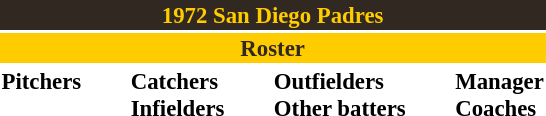<table class="toccolours" style="font-size: 95%;">
<tr>
<th colspan="10" style="background-color: #312821; color: #FFCC00; text-align: center;">1972 San Diego Padres</th>
</tr>
<tr>
<td colspan="10" style="background-color:#FFCC00; color: #312821; text-align: center;"><strong>Roster</strong></td>
</tr>
<tr>
<td valign="top"><strong>Pitchers</strong><br>













</td>
<td width="25px"></td>
<td valign="top"><strong>Catchers</strong><br>




<strong>Infielders</strong>










</td>
<td width="25px"></td>
<td valign="top"><strong>Outfielders</strong><br>








<strong>Other batters</strong>
</td>
<td width="25px"></td>
<td valign="top"><strong>Manager</strong><br>

<strong>Coaches</strong>




</td>
</tr>
</table>
